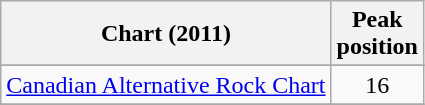<table class="wikitable sortable">
<tr>
<th>Chart (2011)</th>
<th>Peak<br>position</th>
</tr>
<tr>
</tr>
<tr>
<td><a href='#'>Canadian Alternative Rock Chart</a></td>
<td align="center">16</td>
</tr>
<tr>
</tr>
</table>
